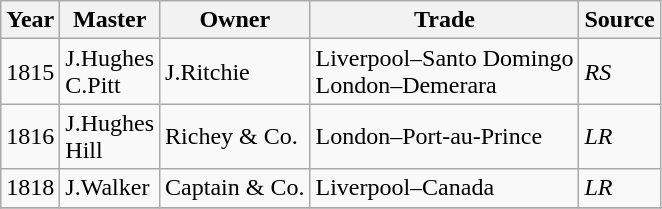<table class=" wikitable">
<tr>
<th>Year</th>
<th>Master</th>
<th>Owner</th>
<th>Trade</th>
<th>Source</th>
</tr>
<tr>
<td>1815</td>
<td>J.Hughes<br>C.Pitt</td>
<td>J.Ritchie</td>
<td>Liverpool–Santo Domingo<br>London–Demerara</td>
<td><em>RS</em></td>
</tr>
<tr>
<td>1816</td>
<td>J.Hughes<br>Hill</td>
<td>Richey & Co.</td>
<td>London–Port-au-Prince</td>
<td><em>LR</em></td>
</tr>
<tr>
<td>1818</td>
<td>J.Walker</td>
<td>Captain & Co.</td>
<td>Liverpool–Canada</td>
<td><em>LR</em></td>
</tr>
<tr>
</tr>
</table>
